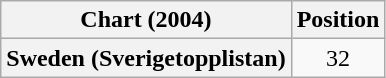<table class="wikitable plainrowheaders" style="text-align:center">
<tr>
<th scope="col">Chart (2004)</th>
<th scope="col">Position</th>
</tr>
<tr>
<th scope="row">Sweden (Sverigetopplistan)</th>
<td>32</td>
</tr>
</table>
